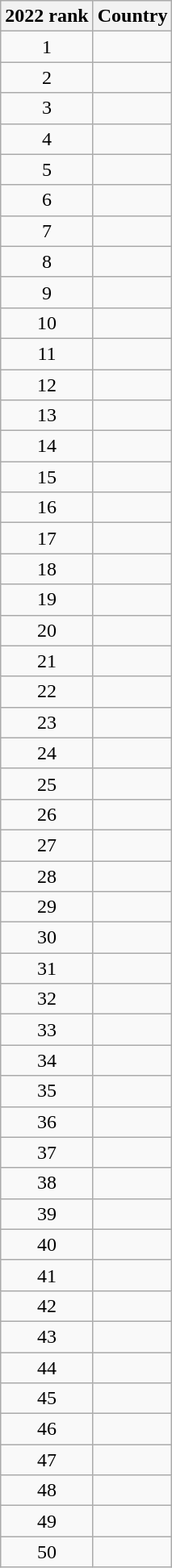<table class="sortable wikitable" style="text-align:center">
<tr>
<th>2022 rank</th>
<th>Country</th>
</tr>
<tr>
<td>1</td>
<td style="text-align:left;"></td>
</tr>
<tr>
<td>2</td>
<td style="text-align:left;"></td>
</tr>
<tr>
<td>3</td>
<td style="text-align:left;"></td>
</tr>
<tr>
<td>4</td>
<td style="text-align:left;"></td>
</tr>
<tr>
<td>5</td>
<td style="text-align:left;"></td>
</tr>
<tr>
<td>6</td>
<td style="text-align:left;"></td>
</tr>
<tr>
<td>7</td>
<td style="text-align:left;"></td>
</tr>
<tr>
<td>8</td>
<td style="text-align:left;"></td>
</tr>
<tr>
<td>9</td>
<td style="text-align:left;"></td>
</tr>
<tr>
<td>10</td>
<td style="text-align:left;"></td>
</tr>
<tr>
<td>11</td>
<td style="text-align:left;"></td>
</tr>
<tr>
<td>12</td>
<td style="text-align:left;"></td>
</tr>
<tr>
<td>13</td>
<td style="text-align:left;"></td>
</tr>
<tr>
<td>14</td>
<td style="text-align:left;"></td>
</tr>
<tr>
<td>15</td>
<td style="text-align:left;"></td>
</tr>
<tr>
<td>16</td>
<td style="text-align:left;"></td>
</tr>
<tr>
<td>17</td>
<td style="text-align:left;"></td>
</tr>
<tr>
<td>18</td>
<td style="text-align:left;"></td>
</tr>
<tr>
<td>19</td>
<td style="text-align:left;"></td>
</tr>
<tr>
<td>20</td>
<td style="text-align:left;"></td>
</tr>
<tr>
<td>21</td>
<td style="text-align:left;"></td>
</tr>
<tr>
<td>22</td>
<td style="text-align:left;"></td>
</tr>
<tr>
<td>23</td>
<td style="text-align:left;"></td>
</tr>
<tr>
<td>24</td>
<td style="text-align:left;"></td>
</tr>
<tr>
<td>25</td>
<td style="text-align:left;"></td>
</tr>
<tr>
<td>26</td>
<td style="text-align:left;"></td>
</tr>
<tr>
<td>27</td>
<td style="text-align:left;"></td>
</tr>
<tr>
<td>28</td>
<td style="text-align:left;"></td>
</tr>
<tr>
<td>29</td>
<td style="text-align:left;"></td>
</tr>
<tr>
<td>30</td>
<td style="text-align:left;"></td>
</tr>
<tr>
<td>31</td>
<td style="text-align:left;"></td>
</tr>
<tr>
<td>32</td>
<td style="text-align:left;"></td>
</tr>
<tr>
<td>33</td>
<td style="text-align:left;"></td>
</tr>
<tr>
<td>34</td>
<td style="text-align:left;"></td>
</tr>
<tr>
<td>35</td>
<td style="text-align:left;"></td>
</tr>
<tr>
<td>36</td>
<td style="text-align:left;"></td>
</tr>
<tr>
<td>37</td>
<td style="text-align:left;"></td>
</tr>
<tr>
<td>38</td>
<td style="text-align:left;"></td>
</tr>
<tr>
<td>39</td>
<td style="text-align:left;"></td>
</tr>
<tr>
<td>40</td>
<td style="text-align:left;"></td>
</tr>
<tr>
<td>41</td>
<td style="text-align:left;"></td>
</tr>
<tr>
<td>42</td>
<td style="text-align:left;"></td>
</tr>
<tr>
<td>43</td>
<td style="text-align:left;"></td>
</tr>
<tr>
<td>44</td>
<td style="text-align:left;"></td>
</tr>
<tr>
<td>45</td>
<td style="text-align:left;"></td>
</tr>
<tr>
<td>46</td>
<td style="text-align:left;"></td>
</tr>
<tr>
<td>47</td>
<td style="text-align:left;"></td>
</tr>
<tr>
<td>48</td>
<td style="text-align:left;"></td>
</tr>
<tr>
<td>49</td>
<td style="text-align:left;"></td>
</tr>
<tr>
<td>50</td>
<td style="text-align:left;"></td>
</tr>
</table>
